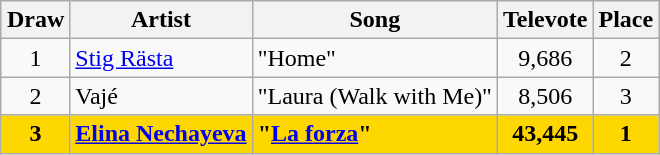<table class="sortable wikitable" style="margin: 1em auto 1em auto; text-align:center">
<tr>
<th>Draw</th>
<th>Artist</th>
<th>Song</th>
<th>Televote</th>
<th>Place</th>
</tr>
<tr>
<td>1</td>
<td align="left"><a href='#'>Stig Rästa</a></td>
<td align="left">"Home"</td>
<td>9,686</td>
<td>2</td>
</tr>
<tr>
<td>2</td>
<td align="left">Vajé</td>
<td align="left">"Laura (Walk with Me)"</td>
<td>8,506</td>
<td>3</td>
</tr>
<tr style="background:gold; font-weight:bold;">
<td>3</td>
<td align="left"><a href='#'>Elina Nechayeva</a></td>
<td align="left">"<a href='#'>La forza</a>"</td>
<td>43,445</td>
<td>1</td>
</tr>
</table>
